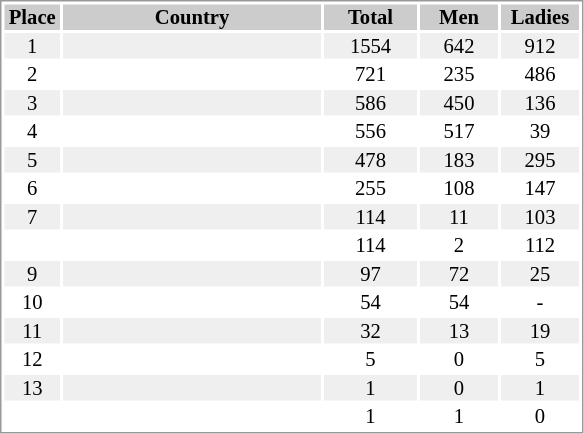<table border="0" style="border: 1px solid #999; background-color:#FFFFFF; text-align:center; font-size:86%; line-height:15px;">
<tr align="center" bgcolor="#CCCCCC">
<th width=35>Place</th>
<th width=170>Country</th>
<th width=60>Total</th>
<th width=50>Men</th>
<th width=50>Ladies</th>
</tr>
<tr bgcolor="#EFEFEF">
<td>1</td>
<td align="left"></td>
<td>1554</td>
<td>642</td>
<td>912</td>
</tr>
<tr>
<td>2</td>
<td align="left"></td>
<td>721</td>
<td>235</td>
<td>486</td>
</tr>
<tr bgcolor="#EFEFEF">
<td>3</td>
<td align="left"></td>
<td>586</td>
<td>450</td>
<td>136</td>
</tr>
<tr>
<td>4</td>
<td align="left"></td>
<td>556</td>
<td>517</td>
<td>39</td>
</tr>
<tr bgcolor="#EFEFEF">
<td>5</td>
<td align="left"></td>
<td>478</td>
<td>183</td>
<td>295</td>
</tr>
<tr>
<td>6</td>
<td align="left"></td>
<td>255</td>
<td>108</td>
<td>147</td>
</tr>
<tr bgcolor="#EFEFEF">
<td>7</td>
<td align="left"></td>
<td>114</td>
<td>11</td>
<td>103</td>
</tr>
<tr>
<td></td>
<td align="left"></td>
<td>114</td>
<td>2</td>
<td>112</td>
</tr>
<tr bgcolor="#EFEFEF">
<td>9</td>
<td align="left"></td>
<td>97</td>
<td>72</td>
<td>25</td>
</tr>
<tr>
<td>10</td>
<td align="left"></td>
<td>54</td>
<td>54</td>
<td>-</td>
</tr>
<tr bgcolor="#EFEFEF">
<td>11</td>
<td align="left"></td>
<td>32</td>
<td>13</td>
<td>19</td>
</tr>
<tr>
<td>12</td>
<td align="left"></td>
<td>5</td>
<td>0</td>
<td>5</td>
</tr>
<tr bgcolor="#EFEFEF">
<td>13</td>
<td align="left"></td>
<td>1</td>
<td>0</td>
<td>1</td>
</tr>
<tr>
<td></td>
<td align="left"></td>
<td>1</td>
<td>1</td>
<td>0</td>
</tr>
</table>
